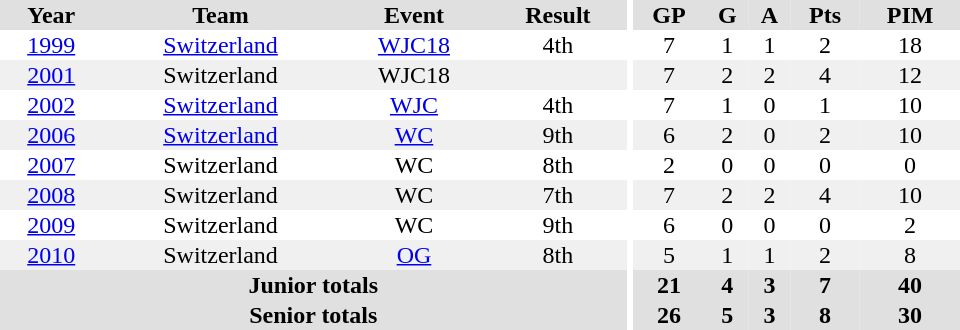<table border="0" cellpadding="1" cellspacing="0" ID="Table3" style="text-align:center; width:40em">
<tr ALIGN="center" bgcolor="#e0e0e0">
<th>Year</th>
<th>Team</th>
<th>Event</th>
<th>Result</th>
<th rowspan="99" bgcolor="#ffffff"></th>
<th>GP</th>
<th>G</th>
<th>A</th>
<th>Pts</th>
<th>PIM</th>
</tr>
<tr>
<td><a href='#'>1999</a></td>
<td><a href='#'>Switzerland</a></td>
<td><a href='#'>WJC18</a></td>
<td>4th</td>
<td>7</td>
<td>1</td>
<td>1</td>
<td>2</td>
<td>18</td>
</tr>
<tr bgcolor="#f0f0f0">
<td><a href='#'>2001</a></td>
<td>Switzerland</td>
<td>WJC18</td>
<td></td>
<td>7</td>
<td>2</td>
<td>2</td>
<td>4</td>
<td>12</td>
</tr>
<tr>
<td><a href='#'>2002</a></td>
<td><a href='#'>Switzerland</a></td>
<td><a href='#'>WJC</a></td>
<td>4th</td>
<td>7</td>
<td>1</td>
<td>0</td>
<td>1</td>
<td>10</td>
</tr>
<tr bgcolor="#f0f0f0">
<td><a href='#'>2006</a></td>
<td><a href='#'>Switzerland</a></td>
<td><a href='#'>WC</a></td>
<td>9th</td>
<td>6</td>
<td>2</td>
<td>0</td>
<td>2</td>
<td>10</td>
</tr>
<tr>
<td><a href='#'>2007</a></td>
<td>Switzerland</td>
<td>WC</td>
<td>8th</td>
<td>2</td>
<td>0</td>
<td>0</td>
<td>0</td>
<td>0</td>
</tr>
<tr bgcolor="#f0f0f0">
<td><a href='#'>2008</a></td>
<td>Switzerland</td>
<td>WC</td>
<td>7th</td>
<td>7</td>
<td>2</td>
<td>2</td>
<td>4</td>
<td>10</td>
</tr>
<tr>
<td><a href='#'>2009</a></td>
<td>Switzerland</td>
<td>WC</td>
<td>9th</td>
<td>6</td>
<td>0</td>
<td>0</td>
<td>0</td>
<td>2</td>
</tr>
<tr bgcolor="#f0f0f0">
<td><a href='#'>2010</a></td>
<td>Switzerland</td>
<td><a href='#'>OG</a></td>
<td>8th</td>
<td>5</td>
<td>1</td>
<td>1</td>
<td>2</td>
<td>8</td>
</tr>
<tr bgcolor="#e0e0e0">
<th colspan="4">Junior totals</th>
<th>21</th>
<th>4</th>
<th>3</th>
<th>7</th>
<th>40</th>
</tr>
<tr bgcolor="#e0e0e0">
<th colspan="4">Senior totals</th>
<th>26</th>
<th>5</th>
<th>3</th>
<th>8</th>
<th>30</th>
</tr>
</table>
